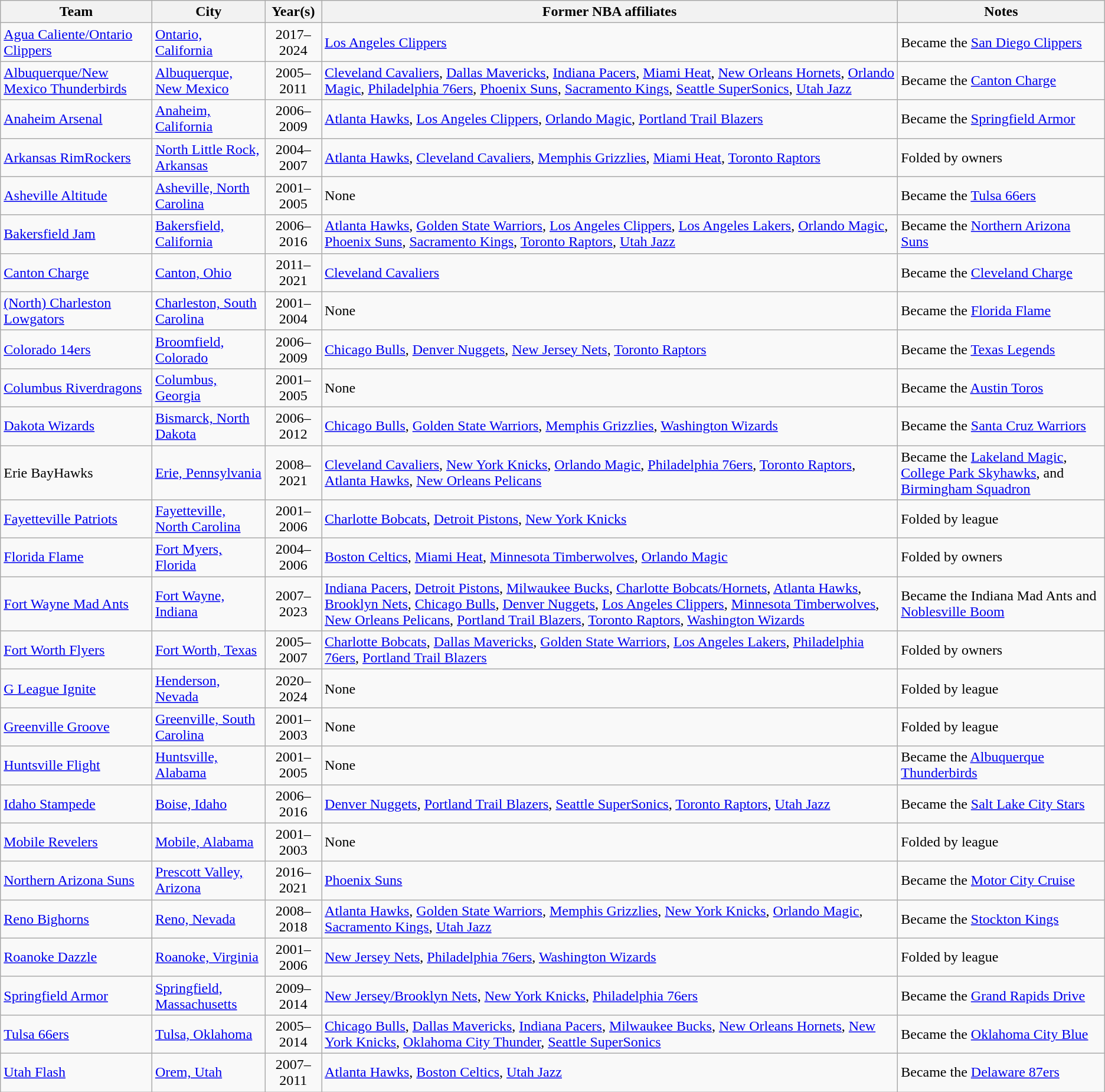<table class="wikitable sortable" style="text-align:left">
<tr>
<th>Team</th>
<th>City</th>
<th>Year(s)</th>
<th>Former NBA affiliates</th>
<th>Notes</th>
</tr>
<tr>
<td><a href='#'>Agua Caliente/Ontario Clippers</a></td>
<td><a href='#'>Ontario, California</a></td>
<td align=center>2017–2024</td>
<td><a href='#'>Los Angeles Clippers</a></td>
<td>Became the <a href='#'>San Diego Clippers</a></td>
</tr>
<tr>
<td><a href='#'>Albuquerque/New Mexico Thunderbirds</a></td>
<td><a href='#'>Albuquerque, New Mexico</a></td>
<td align=center>2005–2011</td>
<td><a href='#'>Cleveland Cavaliers</a>, <a href='#'>Dallas Mavericks</a>, <a href='#'>Indiana Pacers</a>, <a href='#'>Miami Heat</a>, <a href='#'>New Orleans Hornets</a>, <a href='#'>Orlando Magic</a>, <a href='#'>Philadelphia 76ers</a>, <a href='#'>Phoenix Suns</a>, <a href='#'>Sacramento Kings</a>, <a href='#'>Seattle SuperSonics</a>, <a href='#'>Utah Jazz</a></td>
<td>Became the <a href='#'>Canton Charge</a></td>
</tr>
<tr>
<td><a href='#'>Anaheim Arsenal</a></td>
<td><a href='#'>Anaheim, California</a></td>
<td align=center>2006–2009</td>
<td><a href='#'>Atlanta Hawks</a>, <a href='#'>Los Angeles Clippers</a>, <a href='#'>Orlando Magic</a>, <a href='#'>Portland Trail Blazers</a></td>
<td>Became the <a href='#'>Springfield Armor</a></td>
</tr>
<tr>
<td><a href='#'>Arkansas RimRockers</a></td>
<td><a href='#'>North Little Rock, Arkansas</a></td>
<td align=center>2004–2007</td>
<td><a href='#'>Atlanta Hawks</a>, <a href='#'>Cleveland Cavaliers</a>, <a href='#'>Memphis Grizzlies</a>, <a href='#'>Miami Heat</a>, <a href='#'>Toronto Raptors</a></td>
<td>Folded by owners</td>
</tr>
<tr>
<td><a href='#'>Asheville Altitude</a></td>
<td><a href='#'>Asheville, North Carolina</a></td>
<td align=center>2001–2005</td>
<td>None</td>
<td>Became the <a href='#'>Tulsa 66ers</a></td>
</tr>
<tr>
<td><a href='#'>Bakersfield Jam</a></td>
<td><a href='#'>Bakersfield, California</a></td>
<td align=center>2006–2016</td>
<td><a href='#'>Atlanta Hawks</a>, <a href='#'>Golden State Warriors</a>, <a href='#'>Los Angeles Clippers</a>, <a href='#'>Los Angeles Lakers</a>, <a href='#'>Orlando Magic</a>, <a href='#'>Phoenix Suns</a>, <a href='#'>Sacramento Kings</a>, <a href='#'>Toronto Raptors</a>, <a href='#'>Utah Jazz</a></td>
<td>Became the <a href='#'>Northern Arizona Suns</a></td>
</tr>
<tr>
<td><a href='#'>Canton Charge</a></td>
<td><a href='#'>Canton, Ohio</a></td>
<td align=center>2011–2021</td>
<td><a href='#'>Cleveland Cavaliers</a></td>
<td>Became the <a href='#'>Cleveland Charge</a></td>
</tr>
<tr>
<td><a href='#'>(North) Charleston Lowgators</a></td>
<td><a href='#'>Charleston, South Carolina</a></td>
<td align=center>2001–2004</td>
<td>None</td>
<td>Became the <a href='#'>Florida Flame</a></td>
</tr>
<tr>
<td><a href='#'>Colorado 14ers</a></td>
<td><a href='#'>Broomfield, Colorado</a></td>
<td align=center>2006–2009</td>
<td><a href='#'>Chicago Bulls</a>, <a href='#'>Denver Nuggets</a>, <a href='#'>New Jersey Nets</a>, <a href='#'>Toronto Raptors</a></td>
<td>Became the <a href='#'>Texas Legends</a></td>
</tr>
<tr>
<td><a href='#'>Columbus Riverdragons</a></td>
<td><a href='#'>Columbus, Georgia</a></td>
<td align=center>2001–2005</td>
<td>None</td>
<td>Became the <a href='#'>Austin Toros</a></td>
</tr>
<tr>
<td><a href='#'>Dakota Wizards</a></td>
<td><a href='#'>Bismarck, North Dakota</a></td>
<td align=center>2006–2012</td>
<td><a href='#'>Chicago Bulls</a>, <a href='#'>Golden State Warriors</a>, <a href='#'>Memphis Grizzlies</a>, <a href='#'>Washington Wizards</a></td>
<td>Became the <a href='#'>Santa Cruz Warriors</a></td>
</tr>
<tr>
<td>Erie BayHawks</td>
<td><a href='#'>Erie, Pennsylvania</a></td>
<td align=center>2008–2021</td>
<td><a href='#'>Cleveland Cavaliers</a>, <a href='#'>New York Knicks</a>, <a href='#'>Orlando Magic</a>, <a href='#'>Philadelphia 76ers</a>, <a href='#'>Toronto Raptors</a>, <a href='#'>Atlanta Hawks</a>, <a href='#'>New Orleans Pelicans</a></td>
<td>Became the <a href='#'>Lakeland Magic</a>, <a href='#'>College Park Skyhawks</a>, and <a href='#'>Birmingham Squadron</a></td>
</tr>
<tr>
<td><a href='#'>Fayetteville Patriots</a></td>
<td><a href='#'>Fayetteville, North Carolina</a></td>
<td align=center>2001–2006</td>
<td><a href='#'>Charlotte Bobcats</a>, <a href='#'>Detroit Pistons</a>, <a href='#'>New York Knicks</a></td>
<td>Folded by league</td>
</tr>
<tr>
<td><a href='#'>Florida Flame</a></td>
<td><a href='#'>Fort Myers, Florida</a></td>
<td align=center>2004–2006</td>
<td><a href='#'>Boston Celtics</a>, <a href='#'>Miami Heat</a>, <a href='#'>Minnesota Timberwolves</a>, <a href='#'>Orlando Magic</a></td>
<td>Folded by owners</td>
</tr>
<tr>
<td><a href='#'>Fort Wayne Mad Ants</a></td>
<td><a href='#'>Fort Wayne, Indiana</a></td>
<td align=center>2007–2023</td>
<td><a href='#'>Indiana Pacers</a>, <a href='#'>Detroit Pistons</a>, <a href='#'>Milwaukee Bucks</a>, <a href='#'>Charlotte Bobcats/Hornets</a>, <a href='#'>Atlanta Hawks</a>, <a href='#'>Brooklyn Nets</a>, <a href='#'>Chicago Bulls</a>, <a href='#'>Denver Nuggets</a>, <a href='#'>Los Angeles Clippers</a>, <a href='#'>Minnesota Timberwolves</a>, <a href='#'>New Orleans Pelicans</a>, <a href='#'>Portland Trail Blazers</a>, <a href='#'>Toronto Raptors</a>, <a href='#'>Washington Wizards</a></td>
<td>Became the Indiana Mad Ants and <a href='#'>Noblesville Boom</a></td>
</tr>
<tr>
<td><a href='#'>Fort Worth Flyers</a></td>
<td><a href='#'>Fort Worth, Texas</a></td>
<td align=center>2005–2007</td>
<td><a href='#'>Charlotte Bobcats</a>, <a href='#'>Dallas Mavericks</a>, <a href='#'>Golden State Warriors</a>, <a href='#'>Los Angeles Lakers</a>, <a href='#'>Philadelphia 76ers</a>, <a href='#'>Portland Trail Blazers</a></td>
<td>Folded by owners</td>
</tr>
<tr>
<td><a href='#'>G League Ignite</a></td>
<td><a href='#'>Henderson, Nevada</a></td>
<td align=center>2020–2024</td>
<td>None</td>
<td>Folded by league</td>
</tr>
<tr>
<td><a href='#'>Greenville Groove</a></td>
<td><a href='#'>Greenville, South Carolina</a></td>
<td align=center>2001–2003</td>
<td>None</td>
<td>Folded by league</td>
</tr>
<tr>
<td><a href='#'>Huntsville Flight</a></td>
<td><a href='#'>Huntsville, Alabama</a></td>
<td align=center>2001–2005</td>
<td>None</td>
<td>Became the <a href='#'>Albuquerque Thunderbirds</a></td>
</tr>
<tr>
<td><a href='#'>Idaho Stampede</a></td>
<td><a href='#'>Boise, Idaho</a></td>
<td align=center>2006–2016</td>
<td><a href='#'>Denver Nuggets</a>, <a href='#'>Portland Trail Blazers</a>, <a href='#'>Seattle SuperSonics</a>, <a href='#'>Toronto Raptors</a>, <a href='#'>Utah Jazz</a></td>
<td>Became the <a href='#'>Salt Lake City Stars</a></td>
</tr>
<tr>
<td><a href='#'>Mobile Revelers</a></td>
<td><a href='#'>Mobile, Alabama</a></td>
<td align=center>2001–2003</td>
<td>None</td>
<td>Folded by league</td>
</tr>
<tr>
<td><a href='#'>Northern Arizona Suns</a></td>
<td><a href='#'>Prescott Valley, Arizona</a></td>
<td align=center>2016–2021</td>
<td><a href='#'>Phoenix Suns</a></td>
<td>Became the <a href='#'>Motor City Cruise</a></td>
</tr>
<tr>
<td><a href='#'>Reno Bighorns</a></td>
<td><a href='#'>Reno, Nevada</a></td>
<td align=center>2008–2018</td>
<td><a href='#'>Atlanta Hawks</a>, <a href='#'>Golden State Warriors</a>, <a href='#'>Memphis Grizzlies</a>, <a href='#'>New York Knicks</a>, <a href='#'>Orlando Magic</a>, <a href='#'>Sacramento Kings</a>, <a href='#'>Utah Jazz</a></td>
<td>Became the <a href='#'>Stockton Kings</a></td>
</tr>
<tr>
<td><a href='#'>Roanoke Dazzle</a></td>
<td><a href='#'>Roanoke, Virginia</a></td>
<td align=center>2001–2006</td>
<td><a href='#'>New Jersey Nets</a>, <a href='#'>Philadelphia 76ers</a>, <a href='#'>Washington Wizards</a></td>
<td>Folded by league</td>
</tr>
<tr>
<td><a href='#'>Springfield Armor</a></td>
<td><a href='#'>Springfield, Massachusetts</a></td>
<td align=center>2009–2014</td>
<td><a href='#'>New Jersey/Brooklyn Nets</a>, <a href='#'>New York Knicks</a>, <a href='#'>Philadelphia 76ers</a></td>
<td>Became the <a href='#'>Grand Rapids Drive</a></td>
</tr>
<tr>
<td><a href='#'>Tulsa 66ers</a></td>
<td><a href='#'>Tulsa, Oklahoma</a></td>
<td align=center>2005–2014</td>
<td><a href='#'>Chicago Bulls</a>, <a href='#'>Dallas Mavericks</a>, <a href='#'>Indiana Pacers</a>, <a href='#'>Milwaukee Bucks</a>, <a href='#'>New Orleans Hornets</a>, <a href='#'>New York Knicks</a>, <a href='#'>Oklahoma City Thunder</a>, <a href='#'>Seattle SuperSonics</a></td>
<td>Became the <a href='#'>Oklahoma City Blue</a></td>
</tr>
<tr>
<td><a href='#'>Utah Flash</a></td>
<td><a href='#'>Orem, Utah</a></td>
<td align=center>2007–2011</td>
<td><a href='#'>Atlanta Hawks</a>, <a href='#'>Boston Celtics</a>, <a href='#'>Utah Jazz</a></td>
<td>Became the <a href='#'>Delaware 87ers</a></td>
</tr>
</table>
